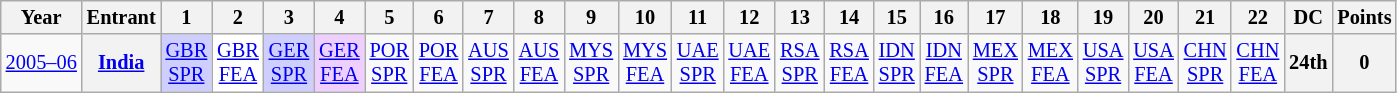<table class="wikitable" style="text-align:center; font-size:85%">
<tr>
<th>Year</th>
<th>Entrant</th>
<th>1</th>
<th>2</th>
<th>3</th>
<th>4</th>
<th>5</th>
<th>6</th>
<th>7</th>
<th>8</th>
<th>9</th>
<th>10</th>
<th>11</th>
<th>12</th>
<th>13</th>
<th>14</th>
<th>15</th>
<th>16</th>
<th>17</th>
<th>18</th>
<th>19</th>
<th>20</th>
<th>21</th>
<th>22</th>
<th>DC</th>
<th>Points</th>
</tr>
<tr>
<td nowrap><a href='#'>2005–06</a></td>
<th nowrap><a href='#'>India</a></th>
<td style="background:#CFCFFF;"><a href='#'>GBR<br>SPR</a><br></td>
<td style="background:#FFFFFF;"><a href='#'>GBR<br>FEA</a><br></td>
<td style="background:#CFCFFF;"><a href='#'>GER<br>SPR</a><br></td>
<td style="background:#EFCFFF;"><a href='#'>GER<br>FEA</a><br></td>
<td><a href='#'>POR<br>SPR</a></td>
<td><a href='#'>POR<br>FEA</a></td>
<td><a href='#'>AUS<br>SPR</a></td>
<td><a href='#'>AUS<br>FEA</a></td>
<td><a href='#'>MYS<br>SPR</a></td>
<td><a href='#'>MYS<br>FEA</a></td>
<td><a href='#'>UAE<br>SPR</a></td>
<td><a href='#'>UAE<br>FEA</a></td>
<td><a href='#'>RSA<br>SPR</a></td>
<td><a href='#'>RSA<br>FEA</a></td>
<td><a href='#'>IDN<br>SPR</a></td>
<td><a href='#'>IDN<br>FEA</a></td>
<td><a href='#'>MEX<br>SPR</a></td>
<td><a href='#'>MEX<br>FEA</a></td>
<td><a href='#'>USA<br>SPR</a></td>
<td><a href='#'>USA<br>FEA</a></td>
<td><a href='#'>CHN<br>SPR</a></td>
<td><a href='#'>CHN<br>FEA</a></td>
<th>24th</th>
<th>0</th>
</tr>
</table>
